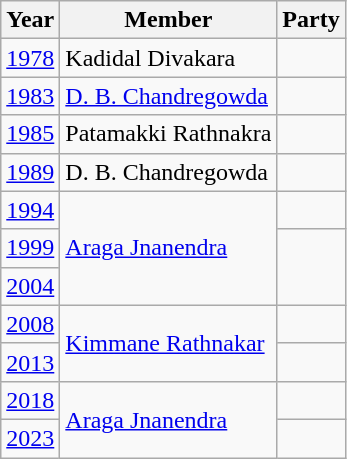<table class="wikitable sortable">
<tr>
<th>Year</th>
<th>Member</th>
<th colspan="2">Party</th>
</tr>
<tr>
<td><a href='#'>1978</a></td>
<td>Kadidal Divakara</td>
<td></td>
</tr>
<tr>
<td><a href='#'>1983</a></td>
<td><a href='#'>D. B. Chandregowda</a></td>
<td></td>
</tr>
<tr>
<td><a href='#'>1985</a></td>
<td>Patamakki Rathnakra</td>
<td></td>
</tr>
<tr>
<td><a href='#'>1989</a></td>
<td>D. B. Chandregowda</td>
<td></td>
</tr>
<tr>
<td><a href='#'>1994</a></td>
<td rowspan="3"><a href='#'>Araga Jnanendra</a></td>
<td></td>
</tr>
<tr>
<td><a href='#'>1999</a></td>
</tr>
<tr>
<td><a href='#'>2004</a></td>
</tr>
<tr>
<td><a href='#'>2008</a></td>
<td rowspan="2"><a href='#'>Kimmane Rathnakar</a></td>
<td></td>
</tr>
<tr>
<td><a href='#'>2013</a></td>
</tr>
<tr>
<td><a href='#'>2018</a></td>
<td rowspan="2"><a href='#'>Araga Jnanendra</a></td>
<td></td>
</tr>
<tr>
<td><a href='#'>2023</a></td>
</tr>
</table>
